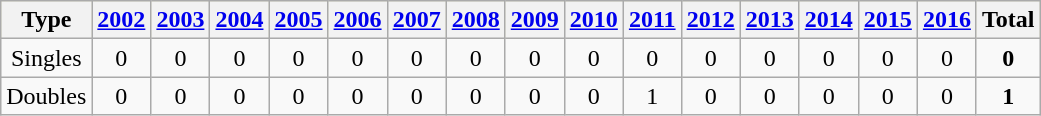<table class="wikitable">
<tr style="background:#ffc;">
<th scope="col">Type</th>
<th scope="col"><a href='#'>2002</a></th>
<th scope="col"><a href='#'>2003</a></th>
<th scope="col"><a href='#'>2004</a></th>
<th scope="col"><a href='#'>2005</a></th>
<th scope="col"><a href='#'>2006</a></th>
<th scope="col"><a href='#'>2007</a></th>
<th scope="col"><a href='#'>2008</a></th>
<th scope="col"><a href='#'>2009</a></th>
<th scope="col"><a href='#'>2010</a></th>
<th scope="col"><a href='#'>2011</a></th>
<th scope="col"><a href='#'>2012</a></th>
<th scope="col"><a href='#'>2013</a></th>
<th scope="col"><a href='#'>2014</a></th>
<th scope="col"><a href='#'>2015</a></th>
<th scope="col"><a href='#'>2016</a></th>
<th scope="col">Total</th>
</tr>
<tr align=center>
<td>Singles</td>
<td>0</td>
<td>0</td>
<td>0</td>
<td>0</td>
<td>0</td>
<td>0</td>
<td>0</td>
<td>0</td>
<td>0</td>
<td>0</td>
<td>0</td>
<td>0</td>
<td>0</td>
<td>0</td>
<td>0</td>
<td><strong>0</strong></td>
</tr>
<tr align=center>
<td>Doubles</td>
<td>0</td>
<td>0</td>
<td>0</td>
<td>0</td>
<td>0</td>
<td>0</td>
<td>0</td>
<td>0</td>
<td>0</td>
<td>1</td>
<td>0</td>
<td>0</td>
<td>0</td>
<td>0</td>
<td>0</td>
<td><strong>1</strong></td>
</tr>
</table>
